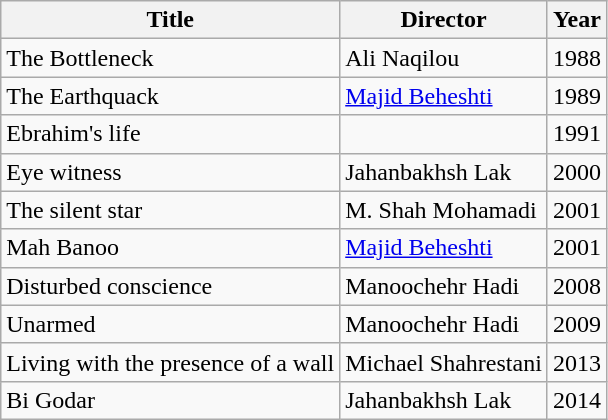<table class="wikitable">
<tr>
<th>Title</th>
<th>Director</th>
<th>Year</th>
</tr>
<tr>
<td>The Bottleneck</td>
<td>Ali Naqilou</td>
<td>1988</td>
</tr>
<tr>
<td>The Earthquack</td>
<td><a href='#'>Majid Beheshti</a></td>
<td>1989</td>
</tr>
<tr>
<td>Ebrahim's life</td>
<td></td>
<td>1991</td>
</tr>
<tr>
<td>Eye witness</td>
<td>Jahanbakhsh Lak</td>
<td>2000</td>
</tr>
<tr>
<td>The silent star</td>
<td>M. Shah Mohamadi</td>
<td>2001</td>
</tr>
<tr>
<td>Mah Banoo</td>
<td><a href='#'>Majid Beheshti</a></td>
<td>2001</td>
</tr>
<tr>
<td>Disturbed conscience</td>
<td>Manoochehr Hadi</td>
<td>2008</td>
</tr>
<tr>
<td>Unarmed</td>
<td>Manoochehr Hadi</td>
<td>2009</td>
</tr>
<tr>
<td>Living with the presence of a wall</td>
<td>Michael Shahrestani</td>
<td>2013</td>
</tr>
<tr>
<td>Bi Godar</td>
<td>Jahanbakhsh Lak</td>
<td>2014</td>
</tr>
</table>
